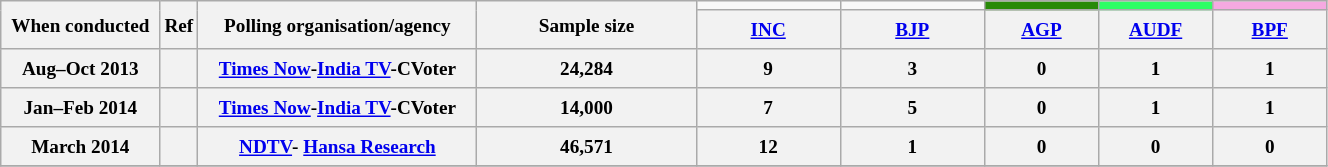<table class="wikitable" style="text-align:center;font-size:80%;line-height:20px;">
<tr>
<th class="wikitable" rowspan="2" width="100px">When conducted</th>
<th class="wikitable" rowspan="2" width="10px">Ref</th>
<th class="wikitable" rowspan="2" width="180px">Polling organisation/agency</th>
<th class="wikitable" rowspan="2" width="140px">Sample size</th>
<td bgcolor=></td>
<td bgcolor=></td>
<td style="background:#298A08;"></td>
<td style="background:#2EFE64;"></td>
<td style="background:#F5A9E1;"></td>
</tr>
<tr>
<th class="wikitable" width="90px"><a href='#'>INC</a></th>
<th class="wikitable" width="90px"><a href='#'>BJP</a></th>
<th class="wikitable" width="70px"><a href='#'>AGP</a></th>
<th class="wikitable" width="70px"><a href='#'>AUDF</a></th>
<th class="wikitable" width="70px"><a href='#'>BPF</a></th>
</tr>
<tr class="hintergrundfarbe2" style="text-align:center">
<th>Aug–Oct 2013</th>
<th></th>
<th><a href='#'>Times Now</a>-<a href='#'>India TV</a>-CVoter</th>
<th>24,284</th>
<th>9</th>
<th>3</th>
<th>0</th>
<th>1</th>
<th>1</th>
</tr>
<tr class="hintergrundfarbe2" style="text-align:center">
<th>Jan–Feb 2014</th>
<th></th>
<th><a href='#'>Times Now</a>-<a href='#'>India TV</a>-CVoter</th>
<th>14,000</th>
<th>7</th>
<th>5</th>
<th>0</th>
<th>1</th>
<th>1</th>
</tr>
<tr class="hintergrundfarbe2" style="text-align:center">
<th>March 2014</th>
<th></th>
<th><a href='#'>NDTV</a>- <a href='#'>Hansa Research</a></th>
<th>46,571</th>
<th>12</th>
<th>1</th>
<th>0</th>
<th>0</th>
<th>0</th>
</tr>
<tr>
</tr>
</table>
